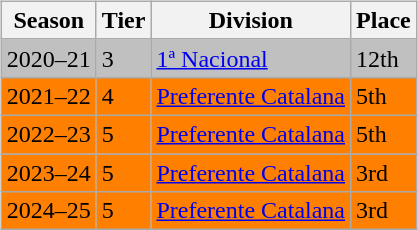<table>
<tr>
<td valign=top width=0%><br><table class="wikitable">
<tr style="background:#f0f6fa;">
<th>Season</th>
<th>Tier</th>
<th>Division</th>
<th>Place</th>
</tr>
<tr>
<td style="background:silver;">2020–21</td>
<td style="background:silver;">3</td>
<td style="background:silver;"><a href='#'>1ª Nacional</a></td>
<td style="background:silver;">12th</td>
</tr>
<tr>
<td style="background:#FF7F00;">2021–22</td>
<td style="background:#FF7F00;">4</td>
<td style="background:#FF7F00;"><a href='#'>Preferente Catalana</a></td>
<td style="background:#FF7F00;">5th</td>
</tr>
<tr>
<td style="background:#FF7F00;">2022–23</td>
<td style="background:#FF7F00;">5</td>
<td style="background:#FF7F00;"><a href='#'>Preferente Catalana</a></td>
<td style="background:#FF7F00;">5th</td>
</tr>
<tr>
<td style="background:#FF7F00;">2023–24</td>
<td style="background:#FF7F00;">5</td>
<td style="background:#FF7F00;"><a href='#'>Preferente Catalana</a></td>
<td style="background:#FF7F00;">3rd</td>
</tr>
<tr>
<td style="background:#FF7F00;">2024–25</td>
<td style="background:#FF7F00;">5</td>
<td style="background:#FF7F00;"><a href='#'>Preferente Catalana</a></td>
<td style="background:#FF7F00;">3rd</td>
</tr>
</table>
</td>
</tr>
</table>
